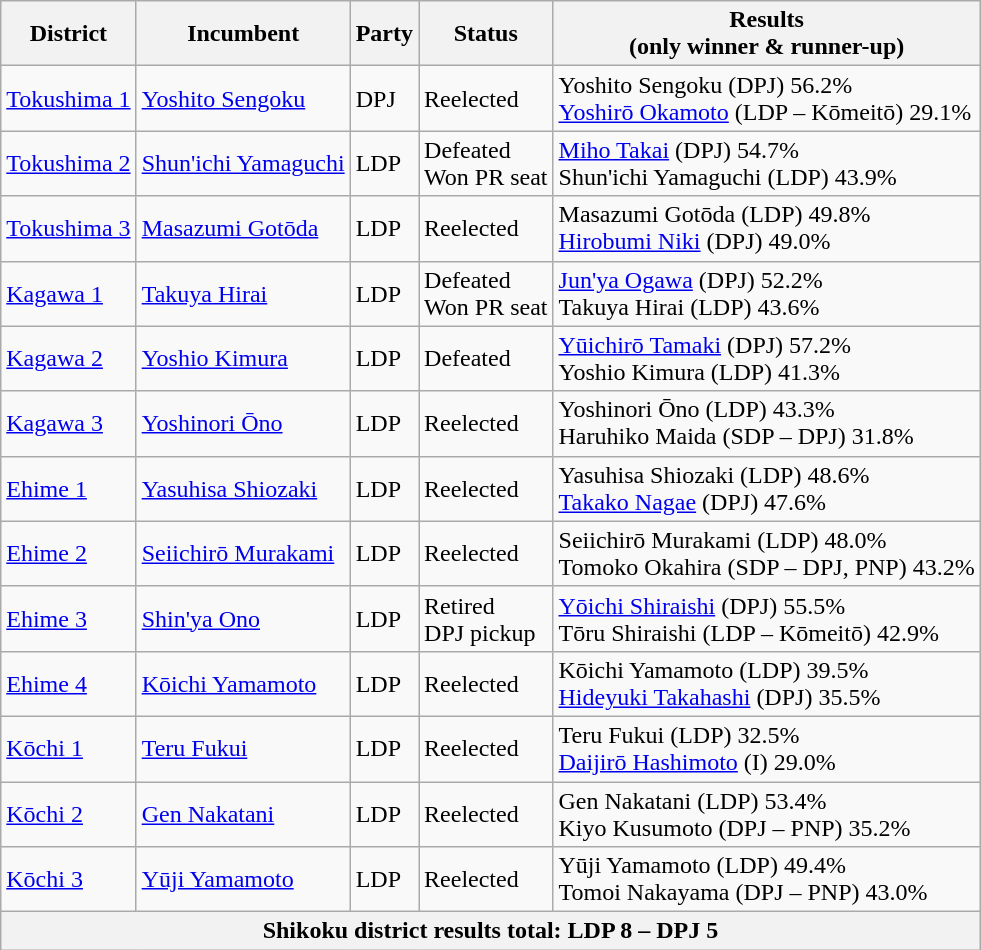<table class="wikitable">
<tr>
<th>District</th>
<th>Incumbent</th>
<th>Party</th>
<th>Status</th>
<th>Results<br>(only winner & runner-up)</th>
</tr>
<tr>
<td><a href='#'>Tokushima 1</a></td>
<td><a href='#'>Yoshito Sengoku</a></td>
<td>DPJ</td>
<td>Reelected</td>
<td>Yoshito Sengoku (DPJ) 56.2%<br><a href='#'>Yoshirō Okamoto</a> (LDP – Kōmeitō) 29.1%</td>
</tr>
<tr>
<td><a href='#'>Tokushima 2</a></td>
<td><a href='#'>Shun'ichi Yamaguchi</a></td>
<td>LDP</td>
<td>Defeated<br>Won PR seat</td>
<td><a href='#'>Miho Takai</a> (DPJ) 54.7%<br>Shun'ichi Yamaguchi (LDP) 43.9%</td>
</tr>
<tr>
<td><a href='#'>Tokushima 3</a></td>
<td><a href='#'>Masazumi Gotōda</a></td>
<td>LDP</td>
<td>Reelected</td>
<td>Masazumi Gotōda (LDP) 49.8%<br><a href='#'>Hirobumi Niki</a> (DPJ) 49.0%</td>
</tr>
<tr>
<td><a href='#'>Kagawa 1</a></td>
<td><a href='#'>Takuya Hirai</a></td>
<td>LDP</td>
<td>Defeated<br>Won PR seat</td>
<td><a href='#'>Jun'ya Ogawa</a> (DPJ) 52.2%<br>Takuya Hirai (LDP) 43.6%</td>
</tr>
<tr>
<td><a href='#'>Kagawa 2</a></td>
<td><a href='#'>Yoshio Kimura</a></td>
<td>LDP</td>
<td>Defeated</td>
<td><a href='#'>Yūichirō Tamaki</a> (DPJ) 57.2%<br>Yoshio Kimura (LDP) 41.3%</td>
</tr>
<tr>
<td><a href='#'>Kagawa 3</a></td>
<td><a href='#'>Yoshinori Ōno</a></td>
<td>LDP</td>
<td>Reelected</td>
<td>Yoshinori Ōno (LDP) 43.3%<br>Haruhiko Maida (SDP – DPJ) 31.8%</td>
</tr>
<tr>
<td><a href='#'>Ehime 1</a></td>
<td><a href='#'>Yasuhisa Shiozaki</a></td>
<td>LDP</td>
<td>Reelected</td>
<td>Yasuhisa Shiozaki (LDP) 48.6%<br><a href='#'>Takako Nagae</a> (DPJ) 47.6%</td>
</tr>
<tr>
<td><a href='#'>Ehime 2</a></td>
<td><a href='#'>Seiichirō Murakami</a></td>
<td>LDP</td>
<td>Reelected</td>
<td>Seiichirō Murakami (LDP) 48.0%<br>Tomoko Okahira (SDP – DPJ, PNP) 43.2%</td>
</tr>
<tr>
<td><a href='#'>Ehime 3</a></td>
<td><a href='#'>Shin'ya Ono</a></td>
<td>LDP</td>
<td>Retired<br>DPJ pickup</td>
<td><a href='#'>Yōichi Shiraishi</a> (DPJ) 55.5%<br>Tōru Shiraishi (LDP – Kōmeitō) 42.9%</td>
</tr>
<tr>
<td><a href='#'>Ehime 4</a></td>
<td><a href='#'>Kōichi Yamamoto</a></td>
<td>LDP</td>
<td>Reelected</td>
<td>Kōichi Yamamoto (LDP) 39.5%<br><a href='#'>Hideyuki Takahashi</a> (DPJ) 35.5%</td>
</tr>
<tr>
<td><a href='#'>Kōchi 1</a></td>
<td><a href='#'>Teru Fukui</a></td>
<td>LDP</td>
<td>Reelected</td>
<td>Teru Fukui (LDP) 32.5%<br><a href='#'>Daijirō Hashimoto</a> (I) 29.0%</td>
</tr>
<tr>
<td><a href='#'>Kōchi 2</a></td>
<td><a href='#'>Gen Nakatani</a></td>
<td>LDP</td>
<td>Reelected</td>
<td>Gen Nakatani (LDP) 53.4%<br>Kiyo Kusumoto (DPJ – PNP) 35.2%</td>
</tr>
<tr>
<td><a href='#'>Kōchi 3</a></td>
<td><a href='#'>Yūji Yamamoto</a></td>
<td>LDP</td>
<td>Reelected</td>
<td>Yūji Yamamoto (LDP) 49.4%<br>Tomoi Nakayama (DPJ – PNP) 43.0%</td>
</tr>
<tr>
<th colspan="5">Shikoku district results total: LDP 8 – DPJ 5</th>
</tr>
</table>
